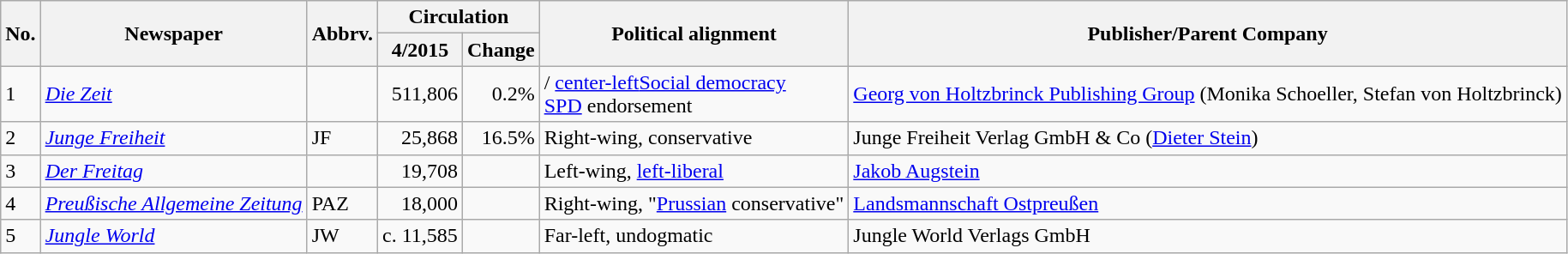<table class="wikitable sortable" border="1">
<tr>
<th rowspan=2>No.</th>
<th rowspan=2>Newspaper</th>
<th rowspan=2>Abbrv.</th>
<th colspan=2>Circulation</th>
<th rowspan=2>Political alignment</th>
<th rowspan=2>Publisher/Parent Company</th>
</tr>
<tr>
<th>4/2015</th>
<th>Change</th>
</tr>
<tr>
<td>1</td>
<td><em><a href='#'>Die Zeit</a></em></td>
<td></td>
<td style="text-align: right;">511,806</td>
<td style="text-align: right;">0.2%</td>
<td>/  <a href='#'>center-left</a><a href='#'>Social democracy</a><br><a href='#'>SPD</a> endorsement</td>
<td><a href='#'>Georg von Holtzbrinck Publishing Group</a> (Monika Schoeller, Stefan von Holtzbrinck)</td>
</tr>
<tr>
<td>2</td>
<td><em><a href='#'>Junge Freiheit</a></em></td>
<td>JF</td>
<td style="text-align: right;">25,868</td>
<td style="text-align: right;">16.5%</td>
<td>Right-wing, conservative</td>
<td>Junge Freiheit Verlag GmbH & Co (<a href='#'>Dieter Stein</a>)</td>
</tr>
<tr>
<td>3</td>
<td><em><a href='#'>Der Freitag</a></em></td>
<td></td>
<td style="text-align: right;">19,708</td>
<td style="text-align: right;"></td>
<td>Left-wing, <a href='#'>left-liberal</a></td>
<td><a href='#'>Jakob Augstein</a></td>
</tr>
<tr>
<td>4</td>
<td><em><a href='#'>Preußische Allgemeine Zeitung</a></em></td>
<td>PAZ</td>
<td style="text-align: right;">18,000</td>
<td style="text-align: right;"></td>
<td>Right-wing, "<a href='#'>Prussian</a> conservative"</td>
<td><a href='#'>Landsmannschaft Ostpreußen</a></td>
</tr>
<tr>
<td>5</td>
<td><em><a href='#'>Jungle World</a></em></td>
<td>JW</td>
<td style="text-align: right;">c. 11,585</td>
<td></td>
<td>Far-left, undogmatic</td>
<td>Jungle World Verlags GmbH</td>
</tr>
</table>
